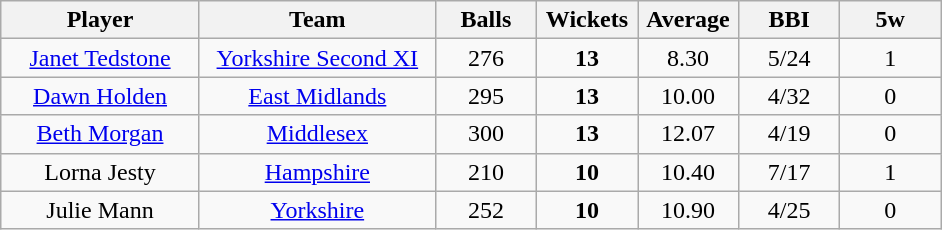<table class="wikitable" style="text-align:center">
<tr>
<th width=125>Player</th>
<th width=150>Team</th>
<th width=60>Balls</th>
<th width=60>Wickets</th>
<th width=60>Average</th>
<th width=60>BBI</th>
<th width=60>5w</th>
</tr>
<tr>
<td><a href='#'>Janet Tedstone</a></td>
<td><a href='#'>Yorkshire Second XI</a></td>
<td>276</td>
<td><strong>13</strong></td>
<td>8.30</td>
<td>5/24</td>
<td>1</td>
</tr>
<tr>
<td><a href='#'>Dawn Holden</a></td>
<td><a href='#'>East Midlands</a></td>
<td>295</td>
<td><strong>13</strong></td>
<td>10.00</td>
<td>4/32</td>
<td>0</td>
</tr>
<tr>
<td><a href='#'>Beth Morgan</a></td>
<td><a href='#'>Middlesex</a></td>
<td>300</td>
<td><strong>13</strong></td>
<td>12.07</td>
<td>4/19</td>
<td>0</td>
</tr>
<tr>
<td>Lorna Jesty</td>
<td><a href='#'>Hampshire</a></td>
<td>210</td>
<td><strong>10</strong></td>
<td>10.40</td>
<td>7/17</td>
<td>1</td>
</tr>
<tr>
<td>Julie Mann</td>
<td><a href='#'>Yorkshire</a></td>
<td>252</td>
<td><strong>10</strong></td>
<td>10.90</td>
<td>4/25</td>
<td>0</td>
</tr>
</table>
